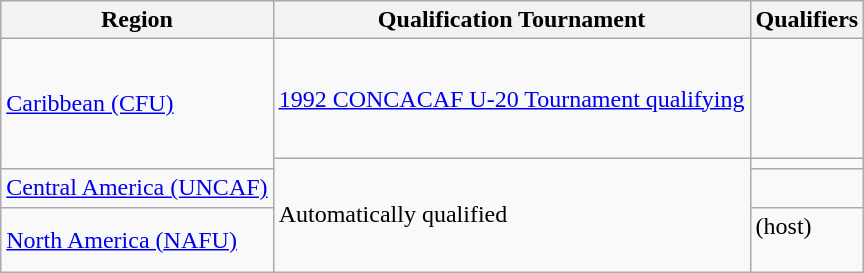<table class=wikitable>
<tr>
<th>Region</th>
<th>Qualification Tournament</th>
<th>Qualifiers</th>
</tr>
<tr>
<td rowspan="2"><a href='#'>Caribbean (CFU)</a></td>
<td><a href='#'>1992 CONCACAF U-20 Tournament qualifying</a></td>
<td><br><br> <br><br> </td>
</tr>
<tr>
<td rowspan="3">Automatically qualified</td>
<td></td>
</tr>
<tr>
<td><a href='#'>Central America (UNCAF)</a></td>
<td><br> </td>
</tr>
<tr>
<td><a href='#'>North America (NAFU)</a></td>
<td> (host)<br><br></td>
</tr>
</table>
